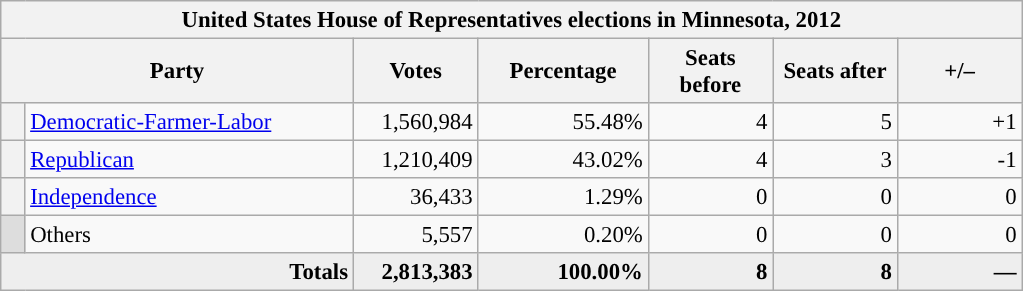<table class="wikitable" style="font-size: 95%;">
<tr>
<th colspan="7">United States House of Representatives elections in Minnesota, 2012</th>
</tr>
<tr>
<th colspan=2 style="width: 15em">Party</th>
<th style="width: 5em">Votes</th>
<th style="width: 7em">Percentage</th>
<th style="width: 5em">Seats before</th>
<th style="width: 5em">Seats after</th>
<th style="width: 5em">+/–</th>
</tr>
<tr>
<th style="background:"></th>
<td style="width: 130px"><a href='#'>Democratic-Farmer-Labor</a></td>
<td style="text-align:right;">1,560,984</td>
<td style="text-align:right;">55.48%</td>
<td style="text-align:right;">4</td>
<td style="text-align:right;">5</td>
<td style="text-align:right;">+1</td>
</tr>
<tr>
<th style="background:"></th>
<td style="width: 130px"><a href='#'>Republican</a></td>
<td style="text-align:right;">1,210,409</td>
<td style="text-align:right;">43.02%</td>
<td style="text-align:right;">4</td>
<td style="text-align:right;">3</td>
<td style="text-align:right;">-1</td>
</tr>
<tr>
<th style="background:"></th>
<td style="width: 130px"><a href='#'>Independence</a></td>
<td style="text-align:right;">36,433</td>
<td style="text-align:right;">1.29%</td>
<td style="text-align:right;">0</td>
<td style="text-align:right;">0</td>
<td style="text-align:right;">0</td>
</tr>
<tr>
<th style="background:#ddd; width:3px;"></th>
<td style="width: 130px">Others</td>
<td style="text-align:right;">5,557</td>
<td style="text-align:right;">0.20%</td>
<td style="text-align:right;">0</td>
<td style="text-align:right;">0</td>
<td style="text-align:right;">0</td>
</tr>
<tr style="background:#eee; text-align:right;">
<td colspan="2"><strong>Totals</strong></td>
<td><strong>2,813,383</strong></td>
<td><strong>100.00%</strong></td>
<td><strong>8</strong></td>
<td><strong>8</strong></td>
<td><strong>—</strong></td>
</tr>
</table>
